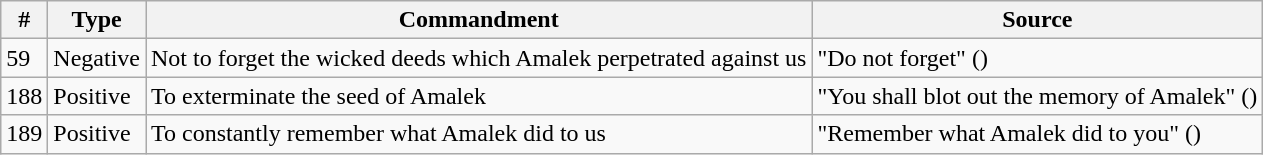<table class="wikitable">
<tr>
<th>#</th>
<th>Type</th>
<th>Commandment</th>
<th>Source</th>
</tr>
<tr>
<td>59</td>
<td>Negative</td>
<td>Not to forget the wicked deeds which Amalek perpetrated against us</td>
<td>"Do not forget" ()</td>
</tr>
<tr>
<td>188</td>
<td>Positive</td>
<td>To exterminate the seed of Amalek</td>
<td>"You shall blot out the memory of Amalek" ()</td>
</tr>
<tr>
<td>189</td>
<td>Positive</td>
<td>To constantly remember what Amalek did to us</td>
<td>"Remember what Amalek did to you" ()</td>
</tr>
</table>
